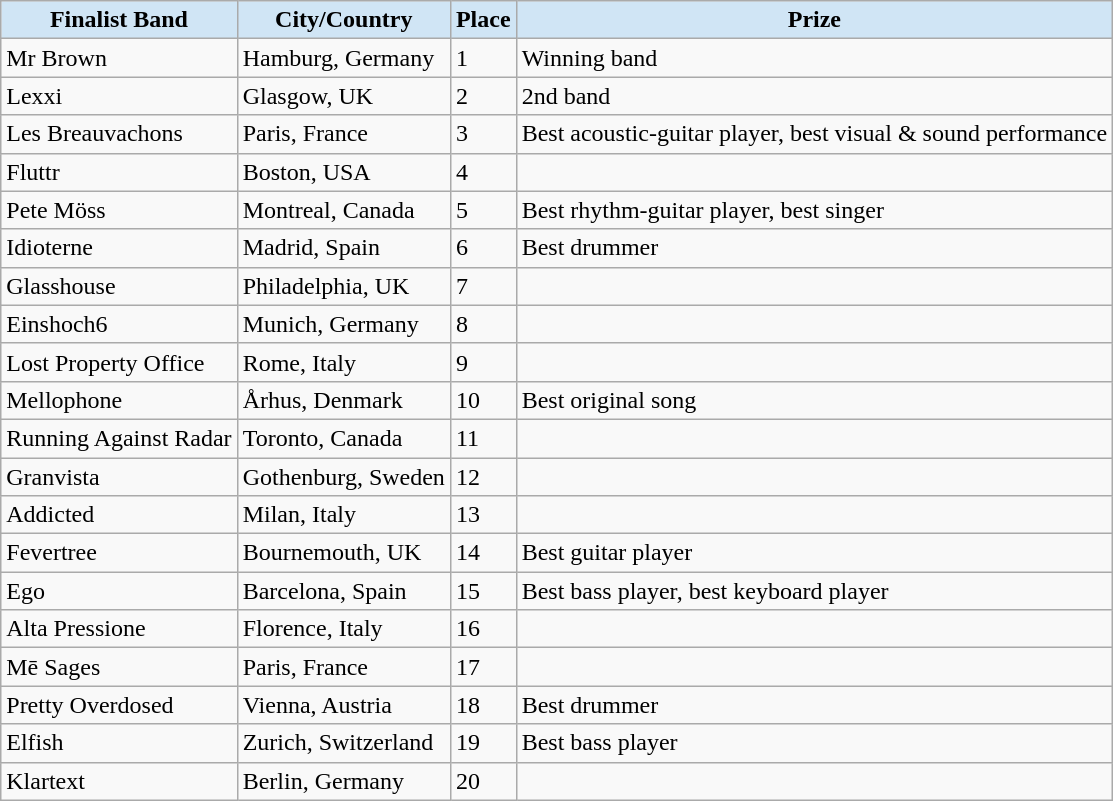<table class="wikitable collapsible">
<tr>
<th style="background:#d0e5f5">Finalist Band</th>
<th style="background:#d0e5f5">City/Country</th>
<th style="background:#d0e5f5">Place</th>
<th style="background:#d0e5f5">Prize</th>
</tr>
<tr>
<td>Mr Brown</td>
<td>Hamburg, Germany</td>
<td>1</td>
<td>Winning band</td>
</tr>
<tr>
<td>Lexxi</td>
<td>Glasgow, UK</td>
<td>2</td>
<td>2nd band</td>
</tr>
<tr>
<td>Les Breauvachons</td>
<td>Paris, France</td>
<td>3</td>
<td>Best acoustic-guitar player, best visual & sound performance</td>
</tr>
<tr>
<td>Fluttr</td>
<td>Boston, USA</td>
<td>4</td>
<td></td>
</tr>
<tr>
<td>Pete Möss</td>
<td>Montreal, Canada</td>
<td>5</td>
<td>Best rhythm-guitar player, best singer</td>
</tr>
<tr>
<td>Idioterne</td>
<td>Madrid, Spain</td>
<td>6</td>
<td>Best drummer</td>
</tr>
<tr>
<td>Glasshouse</td>
<td>Philadelphia, UK</td>
<td>7</td>
<td></td>
</tr>
<tr>
<td>Einshoch6</td>
<td>Munich, Germany</td>
<td>8</td>
<td></td>
</tr>
<tr>
<td>Lost Property Office</td>
<td>Rome, Italy</td>
<td>9</td>
<td></td>
</tr>
<tr>
<td>Mellophone</td>
<td>Århus, Denmark</td>
<td>10</td>
<td>Best original song</td>
</tr>
<tr>
<td>Running Against Radar</td>
<td>Toronto, Canada</td>
<td>11</td>
<td></td>
</tr>
<tr>
<td>Granvista</td>
<td>Gothenburg, Sweden</td>
<td>12</td>
<td></td>
</tr>
<tr>
<td>Addicted</td>
<td>Milan, Italy</td>
<td>13</td>
<td></td>
</tr>
<tr>
<td>Fevertree</td>
<td>Bournemouth, UK</td>
<td>14</td>
<td>Best guitar player</td>
</tr>
<tr>
<td>Ego</td>
<td>Barcelona, Spain</td>
<td>15</td>
<td>Best bass player, best keyboard player</td>
</tr>
<tr>
<td>Alta Pressione</td>
<td>Florence, Italy</td>
<td>16</td>
<td></td>
</tr>
<tr>
<td>Mē Sages</td>
<td>Paris, France</td>
<td>17</td>
<td></td>
</tr>
<tr>
<td>Pretty Overdosed</td>
<td>Vienna, Austria</td>
<td>18</td>
<td>Best drummer</td>
</tr>
<tr>
<td>Elfish</td>
<td>Zurich, Switzerland</td>
<td>19</td>
<td>Best bass player</td>
</tr>
<tr>
<td>Klartext</td>
<td>Berlin, Germany</td>
<td>20</td>
<td></td>
</tr>
</table>
